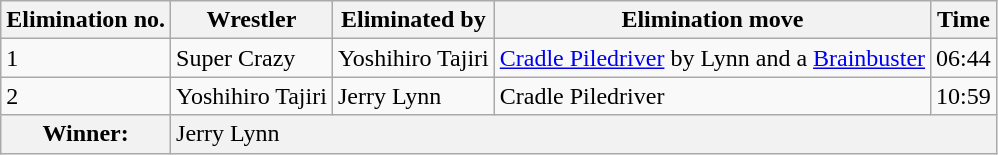<table class="wikitable">
<tr>
<th>Elimination no.</th>
<th>Wrestler</th>
<th>Eliminated by</th>
<th>Elimination move</th>
<th>Time</th>
</tr>
<tr>
<td>1</td>
<td>Super Crazy</td>
<td>Yoshihiro Tajiri</td>
<td><a href='#'>Cradle Piledriver</a> by Lynn and a <a href='#'>Brainbuster</a></td>
<td>06:44</td>
</tr>
<tr>
<td>2</td>
<td>Yoshihiro Tajiri</td>
<td>Jerry Lynn</td>
<td>Cradle Piledriver</td>
<td>10:59</td>
</tr>
<tr>
<th>Winner:</th>
<td colspan="5" bgcolor="#f2f2f2">Jerry Lynn</td>
</tr>
</table>
